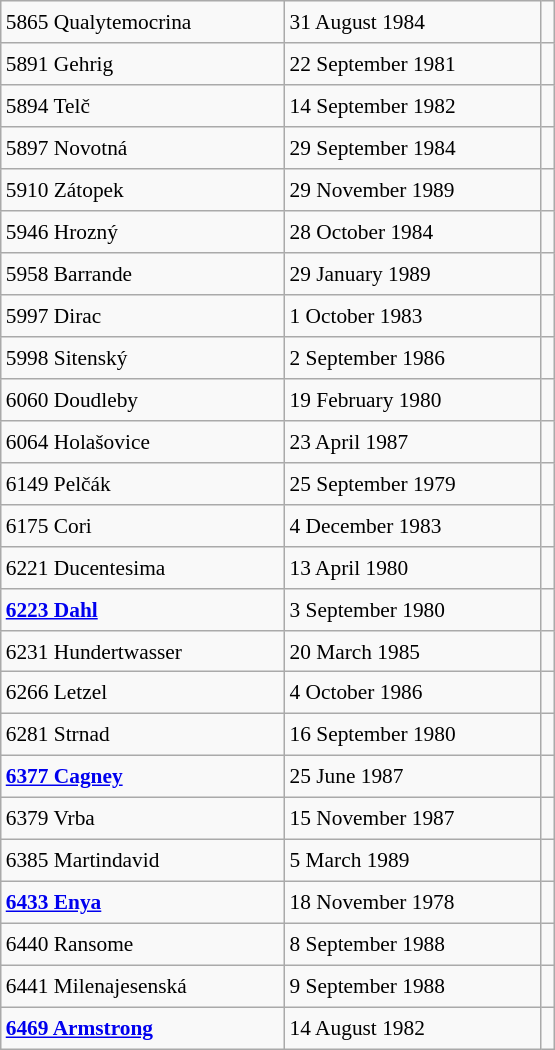<table class="wikitable" style="font-size: 89%; float: left; width: 26em; margin-right: 1em; height: 700px">
<tr>
<td>5865 Qualytemocrina</td>
<td>31 August 1984</td>
<td></td>
</tr>
<tr>
<td>5891 Gehrig</td>
<td>22 September 1981</td>
<td></td>
</tr>
<tr>
<td>5894 Telč</td>
<td>14 September 1982</td>
<td></td>
</tr>
<tr>
<td>5897 Novotná</td>
<td>29 September 1984</td>
<td></td>
</tr>
<tr>
<td>5910 Zátopek</td>
<td>29 November 1989</td>
<td></td>
</tr>
<tr>
<td>5946 Hrozný</td>
<td>28 October 1984</td>
<td></td>
</tr>
<tr>
<td>5958 Barrande</td>
<td>29 January 1989</td>
<td></td>
</tr>
<tr>
<td>5997 Dirac</td>
<td>1 October 1983</td>
<td></td>
</tr>
<tr>
<td>5998 Sitenský</td>
<td>2 September 1986</td>
<td></td>
</tr>
<tr>
<td>6060 Doudleby</td>
<td>19 February 1980</td>
<td></td>
</tr>
<tr>
<td>6064 Holašovice</td>
<td>23 April 1987</td>
<td></td>
</tr>
<tr>
<td>6149 Pelčák</td>
<td>25 September 1979</td>
<td></td>
</tr>
<tr>
<td>6175 Cori</td>
<td>4 December 1983</td>
<td></td>
</tr>
<tr>
<td>6221 Ducentesima</td>
<td>13 April 1980</td>
<td></td>
</tr>
<tr>
<td><strong><a href='#'>6223 Dahl</a></strong></td>
<td>3 September 1980</td>
<td></td>
</tr>
<tr>
<td>6231 Hundertwasser</td>
<td>20 March 1985</td>
<td></td>
</tr>
<tr>
<td>6266 Letzel</td>
<td>4 October 1986</td>
<td></td>
</tr>
<tr>
<td>6281 Strnad</td>
<td>16 September 1980</td>
<td></td>
</tr>
<tr>
<td><strong><a href='#'>6377 Cagney</a></strong></td>
<td>25 June 1987</td>
<td></td>
</tr>
<tr>
<td>6379 Vrba</td>
<td>15 November 1987</td>
<td></td>
</tr>
<tr>
<td>6385 Martindavid</td>
<td>5 March 1989</td>
<td></td>
</tr>
<tr>
<td><strong><a href='#'>6433 Enya</a></strong></td>
<td>18 November 1978</td>
<td></td>
</tr>
<tr>
<td>6440 Ransome</td>
<td>8 September 1988</td>
<td></td>
</tr>
<tr>
<td>6441 Milenajesenská</td>
<td>9 September 1988</td>
<td></td>
</tr>
<tr>
<td><strong><a href='#'>6469 Armstrong</a></strong></td>
<td>14 August 1982</td>
<td></td>
</tr>
</table>
